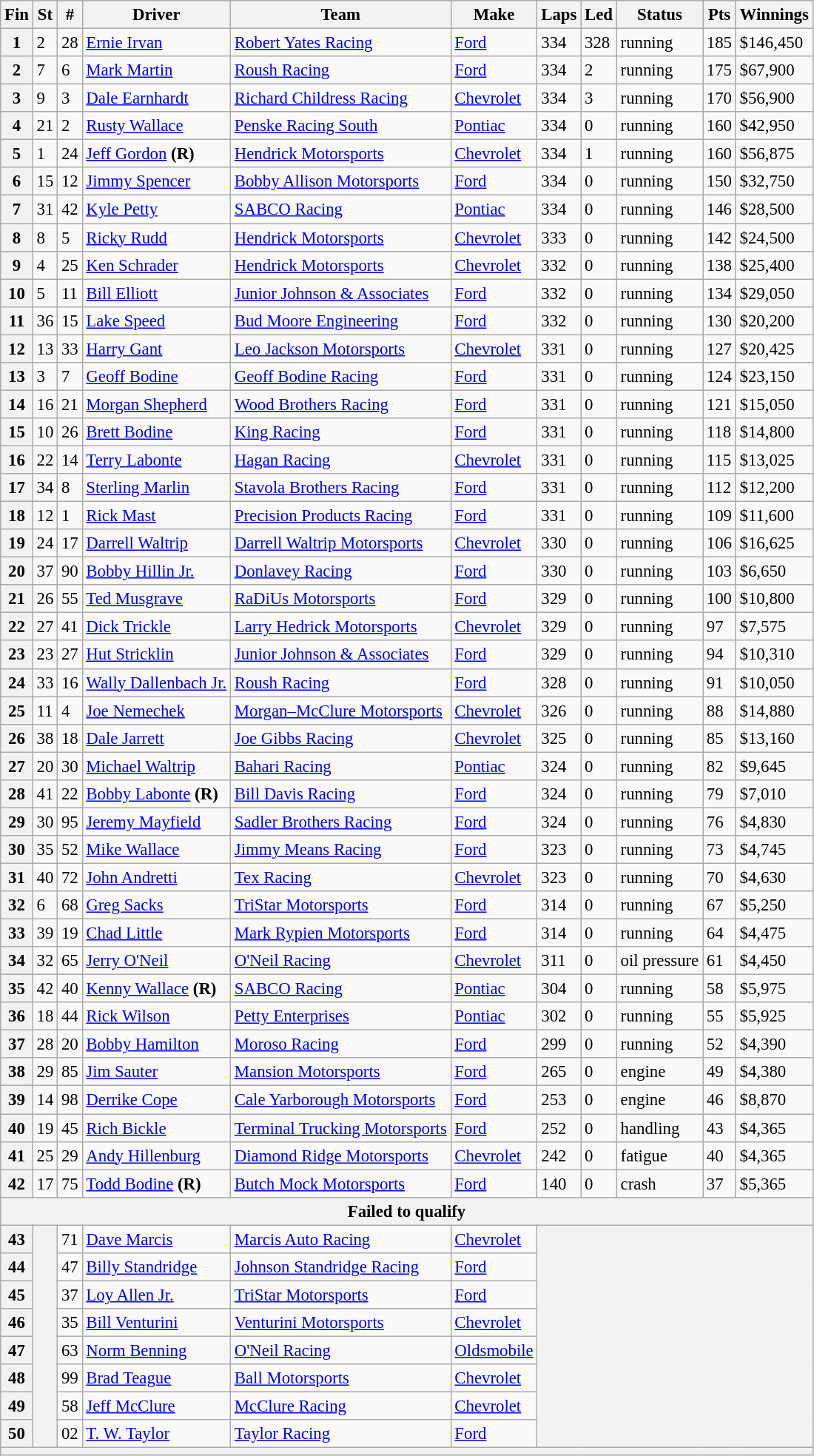<table class="wikitable" style="font-size:95%">
<tr>
<th>Fin</th>
<th>St</th>
<th>#</th>
<th>Driver</th>
<th>Team</th>
<th>Make</th>
<th>Laps</th>
<th>Led</th>
<th>Status</th>
<th>Pts</th>
<th>Winnings</th>
</tr>
<tr>
<th>1</th>
<td>2</td>
<td>28</td>
<td><a href='#'>Ernie Irvan</a></td>
<td><a href='#'>Robert Yates Racing</a></td>
<td><a href='#'>Ford</a></td>
<td>334</td>
<td>328</td>
<td>running</td>
<td>185</td>
<td>$146,450</td>
</tr>
<tr>
<th>2</th>
<td>7</td>
<td>6</td>
<td><a href='#'>Mark Martin</a></td>
<td><a href='#'>Roush Racing</a></td>
<td><a href='#'>Ford</a></td>
<td>334</td>
<td>2</td>
<td>running</td>
<td>175</td>
<td>$67,900</td>
</tr>
<tr>
<th>3</th>
<td>9</td>
<td>3</td>
<td><a href='#'>Dale Earnhardt</a></td>
<td><a href='#'>Richard Childress Racing</a></td>
<td><a href='#'>Chevrolet</a></td>
<td>334</td>
<td>3</td>
<td>running</td>
<td>170</td>
<td>$56,900</td>
</tr>
<tr>
<th>4</th>
<td>21</td>
<td>2</td>
<td><a href='#'>Rusty Wallace</a></td>
<td><a href='#'>Penske Racing South</a></td>
<td><a href='#'>Pontiac</a></td>
<td>334</td>
<td>0</td>
<td>running</td>
<td>160</td>
<td>$42,950</td>
</tr>
<tr>
<th>5</th>
<td>1</td>
<td>24</td>
<td><a href='#'>Jeff Gordon</a> <strong>(R)</strong></td>
<td><a href='#'>Hendrick Motorsports</a></td>
<td><a href='#'>Chevrolet</a></td>
<td>334</td>
<td>1</td>
<td>running</td>
<td>160</td>
<td>$56,875</td>
</tr>
<tr>
<th>6</th>
<td>15</td>
<td>12</td>
<td><a href='#'>Jimmy Spencer</a></td>
<td><a href='#'>Bobby Allison Motorsports</a></td>
<td><a href='#'>Ford</a></td>
<td>334</td>
<td>0</td>
<td>running</td>
<td>150</td>
<td>$32,750</td>
</tr>
<tr>
<th>7</th>
<td>31</td>
<td>42</td>
<td><a href='#'>Kyle Petty</a></td>
<td><a href='#'>SABCO Racing</a></td>
<td><a href='#'>Pontiac</a></td>
<td>334</td>
<td>0</td>
<td>running</td>
<td>146</td>
<td>$28,500</td>
</tr>
<tr>
<th>8</th>
<td>8</td>
<td>5</td>
<td><a href='#'>Ricky Rudd</a></td>
<td><a href='#'>Hendrick Motorsports</a></td>
<td><a href='#'>Chevrolet</a></td>
<td>333</td>
<td>0</td>
<td>running</td>
<td>142</td>
<td>$24,500</td>
</tr>
<tr>
<th>9</th>
<td>4</td>
<td>25</td>
<td><a href='#'>Ken Schrader</a></td>
<td><a href='#'>Hendrick Motorsports</a></td>
<td><a href='#'>Chevrolet</a></td>
<td>332</td>
<td>0</td>
<td>running</td>
<td>138</td>
<td>$25,400</td>
</tr>
<tr>
<th>10</th>
<td>5</td>
<td>11</td>
<td><a href='#'>Bill Elliott</a></td>
<td><a href='#'>Junior Johnson & Associates</a></td>
<td><a href='#'>Ford</a></td>
<td>332</td>
<td>0</td>
<td>running</td>
<td>134</td>
<td>$29,050</td>
</tr>
<tr>
<th>11</th>
<td>36</td>
<td>15</td>
<td><a href='#'>Lake Speed</a></td>
<td><a href='#'>Bud Moore Engineering</a></td>
<td><a href='#'>Ford</a></td>
<td>332</td>
<td>0</td>
<td>running</td>
<td>130</td>
<td>$20,200</td>
</tr>
<tr>
<th>12</th>
<td>13</td>
<td>33</td>
<td><a href='#'>Harry Gant</a></td>
<td><a href='#'>Leo Jackson Motorsports</a></td>
<td><a href='#'>Chevrolet</a></td>
<td>331</td>
<td>0</td>
<td>running</td>
<td>127</td>
<td>$20,425</td>
</tr>
<tr>
<th>13</th>
<td>3</td>
<td>7</td>
<td><a href='#'>Geoff Bodine</a></td>
<td><a href='#'>Geoff Bodine Racing</a></td>
<td><a href='#'>Ford</a></td>
<td>331</td>
<td>0</td>
<td>running</td>
<td>124</td>
<td>$23,150</td>
</tr>
<tr>
<th>14</th>
<td>16</td>
<td>21</td>
<td><a href='#'>Morgan Shepherd</a></td>
<td><a href='#'>Wood Brothers Racing</a></td>
<td><a href='#'>Ford</a></td>
<td>331</td>
<td>0</td>
<td>running</td>
<td>121</td>
<td>$15,050</td>
</tr>
<tr>
<th>15</th>
<td>10</td>
<td>26</td>
<td><a href='#'>Brett Bodine</a></td>
<td><a href='#'>King Racing</a></td>
<td><a href='#'>Ford</a></td>
<td>331</td>
<td>0</td>
<td>running</td>
<td>118</td>
<td>$14,800</td>
</tr>
<tr>
<th>16</th>
<td>22</td>
<td>14</td>
<td><a href='#'>Terry Labonte</a></td>
<td><a href='#'>Hagan Racing</a></td>
<td><a href='#'>Chevrolet</a></td>
<td>331</td>
<td>0</td>
<td>running</td>
<td>115</td>
<td>$13,025</td>
</tr>
<tr>
<th>17</th>
<td>34</td>
<td>8</td>
<td><a href='#'>Sterling Marlin</a></td>
<td><a href='#'>Stavola Brothers Racing</a></td>
<td><a href='#'>Ford</a></td>
<td>331</td>
<td>0</td>
<td>running</td>
<td>112</td>
<td>$12,200</td>
</tr>
<tr>
<th>18</th>
<td>12</td>
<td>1</td>
<td><a href='#'>Rick Mast</a></td>
<td><a href='#'>Precision Products Racing</a></td>
<td><a href='#'>Ford</a></td>
<td>331</td>
<td>0</td>
<td>running</td>
<td>109</td>
<td>$11,600</td>
</tr>
<tr>
<th>19</th>
<td>24</td>
<td>17</td>
<td><a href='#'>Darrell Waltrip</a></td>
<td><a href='#'>Darrell Waltrip Motorsports</a></td>
<td><a href='#'>Chevrolet</a></td>
<td>330</td>
<td>0</td>
<td>running</td>
<td>106</td>
<td>$16,625</td>
</tr>
<tr>
<th>20</th>
<td>37</td>
<td>90</td>
<td><a href='#'>Bobby Hillin Jr.</a></td>
<td><a href='#'>Donlavey Racing</a></td>
<td><a href='#'>Ford</a></td>
<td>330</td>
<td>0</td>
<td>running</td>
<td>103</td>
<td>$6,650</td>
</tr>
<tr>
<th>21</th>
<td>26</td>
<td>55</td>
<td><a href='#'>Ted Musgrave</a></td>
<td><a href='#'>RaDiUs Motorsports</a></td>
<td><a href='#'>Ford</a></td>
<td>329</td>
<td>0</td>
<td>running</td>
<td>100</td>
<td>$10,800</td>
</tr>
<tr>
<th>22</th>
<td>27</td>
<td>41</td>
<td><a href='#'>Dick Trickle</a></td>
<td><a href='#'>Larry Hedrick Motorsports</a></td>
<td><a href='#'>Chevrolet</a></td>
<td>329</td>
<td>0</td>
<td>running</td>
<td>97</td>
<td>$7,575</td>
</tr>
<tr>
<th>23</th>
<td>23</td>
<td>27</td>
<td><a href='#'>Hut Stricklin</a></td>
<td><a href='#'>Junior Johnson & Associates</a></td>
<td><a href='#'>Ford</a></td>
<td>329</td>
<td>0</td>
<td>running</td>
<td>94</td>
<td>$10,310</td>
</tr>
<tr>
<th>24</th>
<td>33</td>
<td>16</td>
<td><a href='#'>Wally Dallenbach Jr.</a></td>
<td><a href='#'>Roush Racing</a></td>
<td><a href='#'>Ford</a></td>
<td>328</td>
<td>0</td>
<td>running</td>
<td>91</td>
<td>$10,050</td>
</tr>
<tr>
<th>25</th>
<td>11</td>
<td>4</td>
<td><a href='#'>Joe Nemechek</a></td>
<td><a href='#'>Morgan–McClure Motorsports</a></td>
<td><a href='#'>Chevrolet</a></td>
<td>326</td>
<td>0</td>
<td>running</td>
<td>88</td>
<td>$14,880</td>
</tr>
<tr>
<th>26</th>
<td>38</td>
<td>18</td>
<td><a href='#'>Dale Jarrett</a></td>
<td><a href='#'>Joe Gibbs Racing</a></td>
<td><a href='#'>Chevrolet</a></td>
<td>325</td>
<td>0</td>
<td>running</td>
<td>85</td>
<td>$13,160</td>
</tr>
<tr>
<th>27</th>
<td>20</td>
<td>30</td>
<td><a href='#'>Michael Waltrip</a></td>
<td><a href='#'>Bahari Racing</a></td>
<td><a href='#'>Pontiac</a></td>
<td>324</td>
<td>0</td>
<td>running</td>
<td>82</td>
<td>$9,645</td>
</tr>
<tr>
<th>28</th>
<td>41</td>
<td>22</td>
<td><a href='#'>Bobby Labonte</a> <strong>(R)</strong></td>
<td><a href='#'>Bill Davis Racing</a></td>
<td><a href='#'>Ford</a></td>
<td>324</td>
<td>0</td>
<td>running</td>
<td>79</td>
<td>$7,010</td>
</tr>
<tr>
<th>29</th>
<td>30</td>
<td>95</td>
<td><a href='#'>Jeremy Mayfield</a></td>
<td><a href='#'>Sadler Brothers Racing</a></td>
<td><a href='#'>Ford</a></td>
<td>324</td>
<td>0</td>
<td>running</td>
<td>76</td>
<td>$4,830</td>
</tr>
<tr>
<th>30</th>
<td>35</td>
<td>52</td>
<td><a href='#'>Mike Wallace</a></td>
<td><a href='#'>Jimmy Means Racing</a></td>
<td><a href='#'>Ford</a></td>
<td>323</td>
<td>0</td>
<td>running</td>
<td>73</td>
<td>$4,745</td>
</tr>
<tr>
<th>31</th>
<td>40</td>
<td>72</td>
<td><a href='#'>John Andretti</a></td>
<td><a href='#'>Tex Racing</a></td>
<td><a href='#'>Chevrolet</a></td>
<td>323</td>
<td>0</td>
<td>running</td>
<td>70</td>
<td>$4,630</td>
</tr>
<tr>
<th>32</th>
<td>6</td>
<td>68</td>
<td><a href='#'>Greg Sacks</a></td>
<td><a href='#'>TriStar Motorsports</a></td>
<td><a href='#'>Ford</a></td>
<td>314</td>
<td>0</td>
<td>running</td>
<td>67</td>
<td>$5,250</td>
</tr>
<tr>
<th>33</th>
<td>39</td>
<td>19</td>
<td><a href='#'>Chad Little</a></td>
<td><a href='#'>Mark Rypien Motorsports</a></td>
<td><a href='#'>Ford</a></td>
<td>314</td>
<td>0</td>
<td>running</td>
<td>64</td>
<td>$4,475</td>
</tr>
<tr>
<th>34</th>
<td>32</td>
<td>65</td>
<td><a href='#'>Jerry O'Neil</a></td>
<td><a href='#'>O'Neil Racing</a></td>
<td><a href='#'>Chevrolet</a></td>
<td>311</td>
<td>0</td>
<td>oil pressure</td>
<td>61</td>
<td>$4,450</td>
</tr>
<tr>
<th>35</th>
<td>42</td>
<td>40</td>
<td><a href='#'>Kenny Wallace</a> <strong>(R)</strong></td>
<td><a href='#'>SABCO Racing</a></td>
<td><a href='#'>Pontiac</a></td>
<td>304</td>
<td>0</td>
<td>running</td>
<td>58</td>
<td>$5,975</td>
</tr>
<tr>
<th>36</th>
<td>18</td>
<td>44</td>
<td><a href='#'>Rick Wilson</a></td>
<td><a href='#'>Petty Enterprises</a></td>
<td><a href='#'>Pontiac</a></td>
<td>302</td>
<td>0</td>
<td>running</td>
<td>55</td>
<td>$5,925</td>
</tr>
<tr>
<th>37</th>
<td>28</td>
<td>20</td>
<td><a href='#'>Bobby Hamilton</a></td>
<td><a href='#'>Moroso Racing</a></td>
<td><a href='#'>Ford</a></td>
<td>299</td>
<td>0</td>
<td>running</td>
<td>52</td>
<td>$4,390</td>
</tr>
<tr>
<th>38</th>
<td>29</td>
<td>85</td>
<td><a href='#'>Jim Sauter</a></td>
<td><a href='#'>Mansion Motorsports</a></td>
<td><a href='#'>Ford</a></td>
<td>265</td>
<td>0</td>
<td>engine</td>
<td>49</td>
<td>$4,380</td>
</tr>
<tr>
<th>39</th>
<td>14</td>
<td>98</td>
<td><a href='#'>Derrike Cope</a></td>
<td><a href='#'>Cale Yarborough Motorsports</a></td>
<td><a href='#'>Ford</a></td>
<td>253</td>
<td>0</td>
<td>engine</td>
<td>46</td>
<td>$8,870</td>
</tr>
<tr>
<th>40</th>
<td>19</td>
<td>45</td>
<td><a href='#'>Rich Bickle</a></td>
<td><a href='#'>Terminal Trucking Motorsports</a></td>
<td><a href='#'>Ford</a></td>
<td>252</td>
<td>0</td>
<td>handling</td>
<td>43</td>
<td>$4,365</td>
</tr>
<tr>
<th>41</th>
<td>25</td>
<td>29</td>
<td><a href='#'>Andy Hillenburg</a></td>
<td><a href='#'>Diamond Ridge Motorsports</a></td>
<td><a href='#'>Chevrolet</a></td>
<td>242</td>
<td>0</td>
<td>fatigue</td>
<td>40</td>
<td>$4,365</td>
</tr>
<tr>
<th>42</th>
<td>17</td>
<td>75</td>
<td><a href='#'>Todd Bodine</a> <strong>(R)</strong></td>
<td><a href='#'>Butch Mock Motorsports</a></td>
<td><a href='#'>Ford</a></td>
<td>140</td>
<td>0</td>
<td>crash</td>
<td>37</td>
<td>$5,365</td>
</tr>
<tr>
<th colspan="11">Failed to qualify</th>
</tr>
<tr>
<th>43</th>
<th rowspan="8"></th>
<td>71</td>
<td><a href='#'>Dave Marcis</a></td>
<td><a href='#'>Marcis Auto Racing</a></td>
<td><a href='#'>Chevrolet</a></td>
<th colspan="5" rowspan="8"></th>
</tr>
<tr>
<th>44</th>
<td>47</td>
<td><a href='#'>Billy Standridge</a></td>
<td><a href='#'>Johnson Standridge Racing</a></td>
<td><a href='#'>Ford</a></td>
</tr>
<tr>
<th>45</th>
<td>37</td>
<td><a href='#'>Loy Allen Jr.</a></td>
<td><a href='#'>TriStar Motorsports</a></td>
<td><a href='#'>Ford</a></td>
</tr>
<tr>
<th>46</th>
<td>35</td>
<td><a href='#'>Bill Venturini</a></td>
<td><a href='#'>Venturini Motorsports</a></td>
<td><a href='#'>Chevrolet</a></td>
</tr>
<tr>
<th>47</th>
<td>63</td>
<td><a href='#'>Norm Benning</a></td>
<td><a href='#'>O'Neil Racing</a></td>
<td><a href='#'>Oldsmobile</a></td>
</tr>
<tr>
<th>48</th>
<td>99</td>
<td><a href='#'>Brad Teague</a></td>
<td><a href='#'>Ball Motorsports</a></td>
<td><a href='#'>Chevrolet</a></td>
</tr>
<tr>
<th>49</th>
<td>58</td>
<td><a href='#'>Jeff McClure</a></td>
<td><a href='#'>McClure Racing</a></td>
<td><a href='#'>Chevrolet</a></td>
</tr>
<tr>
<th>50</th>
<td>02</td>
<td><a href='#'>T. W. Taylor</a></td>
<td><a href='#'>Taylor Racing</a></td>
<td><a href='#'>Ford</a></td>
</tr>
<tr>
<th colspan="11"></th>
</tr>
</table>
